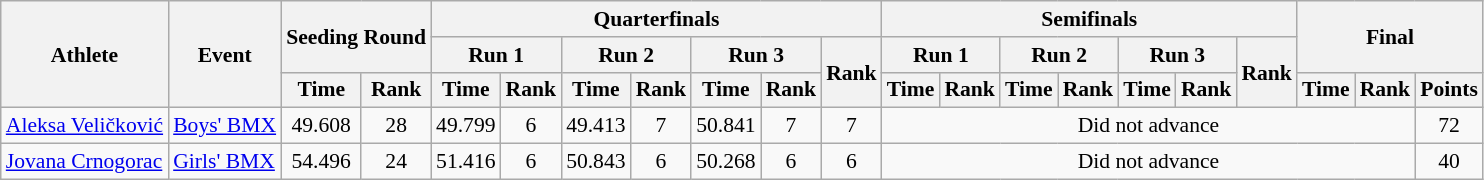<table class="wikitable" border="1" style="font-size:90%">
<tr>
<th rowspan=3>Athlete</th>
<th rowspan=3>Event</th>
<th rowspan=2 colspan=2>Seeding Round</th>
<th colspan=7>Quarterfinals</th>
<th colspan=7>Semifinals</th>
<th rowspan=2 colspan=3>Final</th>
</tr>
<tr>
<th colspan=2>Run 1</th>
<th colspan=2>Run 2</th>
<th colspan=2>Run 3</th>
<th rowspan=2>Rank</th>
<th colspan=2>Run 1</th>
<th colspan=2>Run 2</th>
<th colspan=2>Run 3</th>
<th rowspan=2>Rank</th>
</tr>
<tr>
<th>Time</th>
<th>Rank</th>
<th>Time</th>
<th>Rank</th>
<th>Time</th>
<th>Rank</th>
<th>Time</th>
<th>Rank</th>
<th>Time</th>
<th>Rank</th>
<th>Time</th>
<th>Rank</th>
<th>Time</th>
<th>Rank</th>
<th>Time</th>
<th>Rank</th>
<th>Points</th>
</tr>
<tr>
<td><a href='#'>Aleksa Veličković</a></td>
<td><a href='#'>Boys' BMX</a></td>
<td align=center>49.608</td>
<td align=center>28</td>
<td align=center>49.799</td>
<td align=center>6</td>
<td align=center>49.413</td>
<td align=center>7</td>
<td align=center>50.841</td>
<td align=center>7</td>
<td align=center>7</td>
<td align=center colspan=9>Did not advance</td>
<td align=center>72</td>
</tr>
<tr>
<td><a href='#'>Jovana Crnogorac</a></td>
<td><a href='#'>Girls' BMX</a></td>
<td align=center>54.496</td>
<td align=center>24</td>
<td align=center>51.416</td>
<td align=center>6</td>
<td align=center>50.843</td>
<td align=center>6</td>
<td align=center>50.268</td>
<td align=center>6</td>
<td align=center>6</td>
<td align=center colspan=9>Did not advance</td>
<td align=center>40</td>
</tr>
</table>
